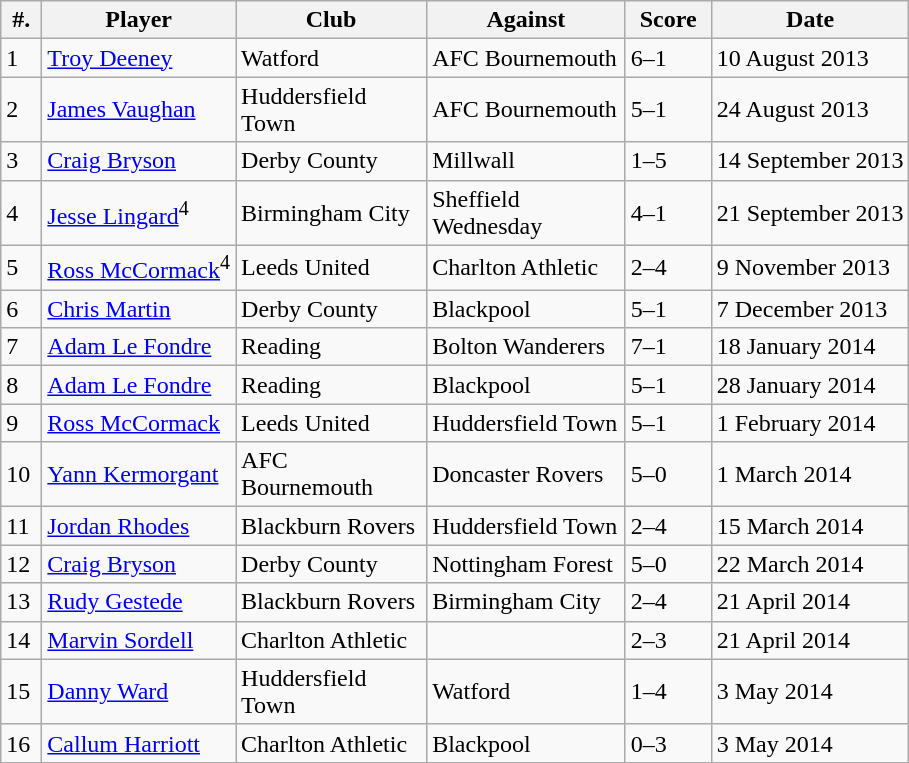<table class="wikitable" style="text-align:left">
<tr>
<th width=20>#.</th>
<th>Player</th>
<th width=120>Club</th>
<th width=125>Against</th>
<th width=50>Score</th>
<th>Date</th>
</tr>
<tr>
<td>1</td>
<td style="text-align:left;"><a href='#'>Troy Deeney</a></td>
<td style="text-align:left;">Watford</td>
<td>AFC Bournemouth</td>
<td style="text-align:left;">6–1</td>
<td>10 August 2013</td>
</tr>
<tr>
<td>2</td>
<td align="left"><a href='#'>James Vaughan</a></td>
<td>Huddersfield Town</td>
<td>AFC Bournemouth</td>
<td style="text-align:left;">5–1</td>
<td>24 August 2013</td>
</tr>
<tr>
<td>3</td>
<td style="text-align:left;"><a href='#'>Craig Bryson</a></td>
<td>Derby County</td>
<td>Millwall</td>
<td style="text-align:left;">1–5</td>
<td>14 September 2013</td>
</tr>
<tr>
<td>4</td>
<td style="text-align:left;"><a href='#'>Jesse Lingard</a><sup>4</sup></td>
<td>Birmingham City</td>
<td>Sheffield Wednesday</td>
<td style="text-align:left;">4–1</td>
<td>21 September 2013</td>
</tr>
<tr>
<td>5</td>
<td align="left"><a href='#'>Ross McCormack</a><sup>4</sup></td>
<td>Leeds United</td>
<td>Charlton Athletic</td>
<td style="text-align:left;">2–4</td>
<td>9 November 2013</td>
</tr>
<tr>
<td>6</td>
<td style="text-align:left;"><a href='#'>Chris Martin</a></td>
<td>Derby County</td>
<td>Blackpool</td>
<td style="text-align:left;">5–1</td>
<td>7 December 2013</td>
</tr>
<tr>
<td>7</td>
<td style="text-align:left;"><a href='#'>Adam Le Fondre</a></td>
<td>Reading</td>
<td>Bolton Wanderers</td>
<td style="text-align:left;">7–1</td>
<td>18 January 2014</td>
</tr>
<tr>
<td>8</td>
<td style="text-align:left;"><a href='#'>Adam Le Fondre</a></td>
<td>Reading</td>
<td>Blackpool</td>
<td style="text-align:left;">5–1</td>
<td>28 January 2014</td>
</tr>
<tr>
<td>9</td>
<td style="text-align:left;"><a href='#'>Ross McCormack</a></td>
<td>Leeds United</td>
<td>Huddersfield Town</td>
<td style="text-align:left;">5–1</td>
<td>1 February 2014</td>
</tr>
<tr>
<td>10</td>
<td style="text-align:left;"><a href='#'>Yann Kermorgant</a></td>
<td>AFC Bournemouth</td>
<td>Doncaster Rovers</td>
<td style="text-align:left;">5–0</td>
<td>1 March 2014</td>
</tr>
<tr>
<td>11</td>
<td style="text-align:left;"><a href='#'>Jordan Rhodes</a></td>
<td>Blackburn Rovers</td>
<td>Huddersfield Town</td>
<td style="text-align:left;">2–4</td>
<td>15 March 2014</td>
</tr>
<tr>
<td>12</td>
<td style="text-align:left;"><a href='#'>Craig Bryson</a></td>
<td>Derby County</td>
<td>Nottingham Forest</td>
<td style="text-align:left;">5–0</td>
<td>22 March 2014</td>
</tr>
<tr>
<td>13</td>
<td style="text-align:left;"><a href='#'>Rudy Gestede</a></td>
<td>Blackburn Rovers</td>
<td>Birmingham City</td>
<td style="text-align:left;">2–4</td>
<td>21 April 2014</td>
</tr>
<tr>
<td>14</td>
<td style="text-align:left;"><a href='#'>Marvin Sordell</a></td>
<td>Charlton Athletic</td>
<td></td>
<td style="text-align:left;">2–3</td>
<td>21 April 2014</td>
</tr>
<tr>
<td>15</td>
<td style="text-align:left;"><a href='#'>Danny Ward</a></td>
<td>Huddersfield Town</td>
<td>Watford</td>
<td style="text-align:left;">1–4</td>
<td>3 May 2014</td>
</tr>
<tr>
<td>16</td>
<td style="text-align:left;"><a href='#'>Callum Harriott</a></td>
<td>Charlton Athletic</td>
<td>Blackpool</td>
<td style="text-align:left;">0–3</td>
<td>3 May 2014</td>
</tr>
</table>
